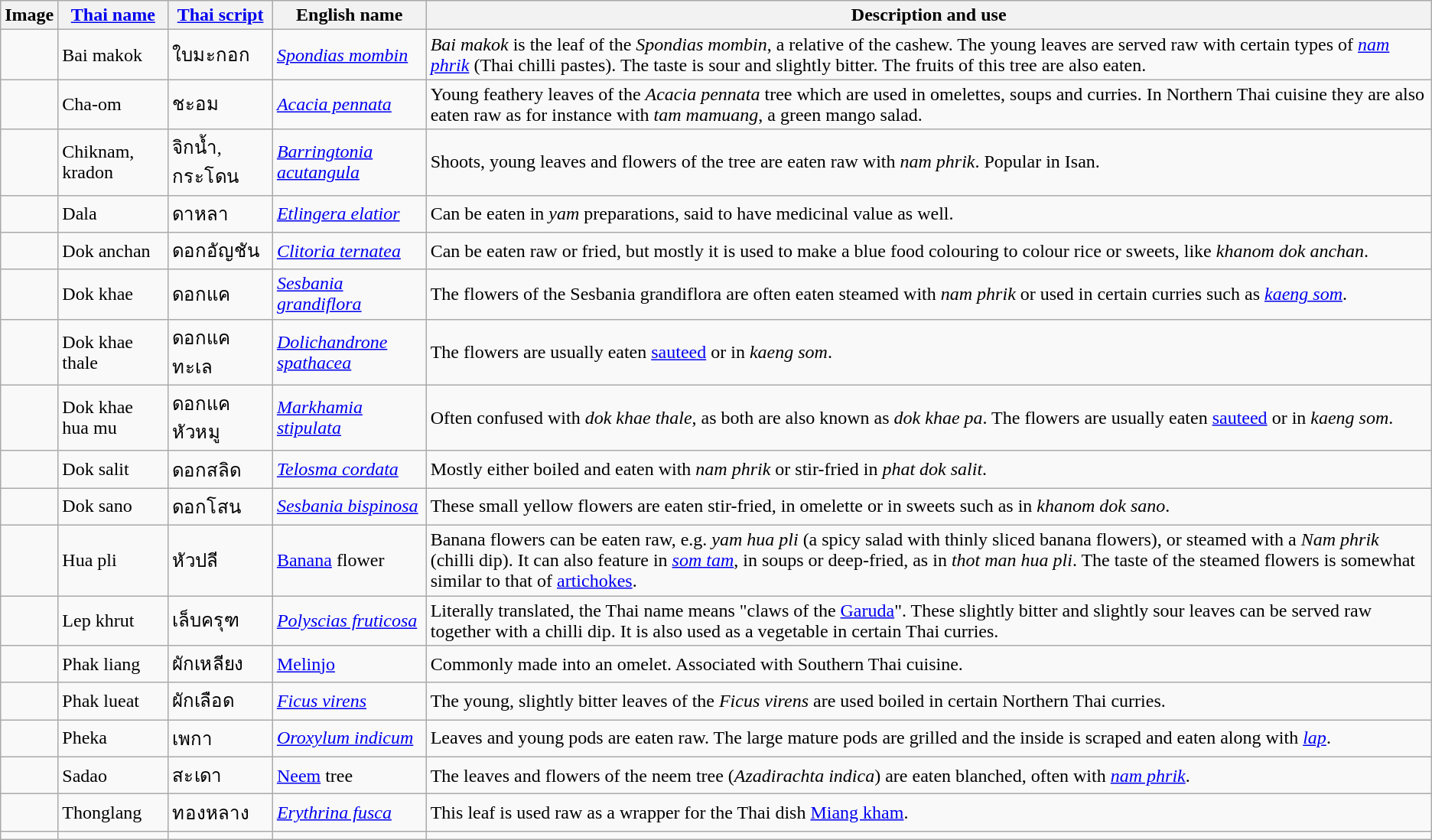<table class="wikitable sortable">
<tr>
<th>Image</th>
<th><a href='#'>Thai name</a></th>
<th><a href='#'>Thai script</a></th>
<th>English name</th>
<th>Description and use</th>
</tr>
<tr>
<td></td>
<td>Bai makok</td>
<td>ใบมะกอก</td>
<td><em><a href='#'>Spondias mombin</a></em></td>
<td><em>Bai makok</em> is the leaf of the <em>Spondias mombin</em>, a relative of the cashew. The young leaves are served raw with certain types of <em><a href='#'>nam phrik</a></em> (Thai chilli pastes). The taste is sour and slightly bitter. The fruits of this tree are also eaten.</td>
</tr>
<tr>
<td></td>
<td>Cha-om</td>
<td>ชะอม</td>
<td><em><a href='#'>Acacia pennata</a></em></td>
<td>Young feathery leaves of the <em>Acacia pennata</em> tree which are used in omelettes, soups and curries. In Northern Thai cuisine they are also eaten raw as for instance with <em>tam mamuang</em>, a green mango salad.</td>
</tr>
<tr>
<td></td>
<td>Chiknam, kradon</td>
<td>จิกน้ำ, กระโดน</td>
<td><em><a href='#'>Barringtonia acutangula</a></em></td>
<td>Shoots, young leaves and flowers of the tree are eaten raw with <em>nam phrik</em>. Popular in Isan.</td>
</tr>
<tr>
<td></td>
<td>Dala</td>
<td>ดาหลา</td>
<td><em><a href='#'>Etlingera elatior</a></em></td>
<td>Can be eaten in <em>yam</em> preparations, said to have medicinal value as well.</td>
</tr>
<tr>
<td></td>
<td>Dok anchan</td>
<td>ดอกอัญชัน</td>
<td><em><a href='#'>Clitoria ternatea</a></em></td>
<td>Can be eaten raw or fried, but mostly it is used to make a blue food colouring to colour rice or sweets, like <em>khanom dok anchan</em>.</td>
</tr>
<tr>
<td></td>
<td>Dok khae</td>
<td>ดอกแค</td>
<td><em><a href='#'>Sesbania grandiflora</a></em></td>
<td>The flowers of the Sesbania grandiflora are often eaten steamed with <em>nam phrik</em> or used in certain curries such as <em><a href='#'>kaeng som</a></em>.</td>
</tr>
<tr>
<td></td>
<td>Dok khae thale</td>
<td>ดอกแคทะเล</td>
<td><em><a href='#'>Dolichandrone spathacea</a></em></td>
<td>The flowers are usually eaten <a href='#'>sauteed</a> or in <em>kaeng som</em>.</td>
</tr>
<tr>
<td></td>
<td>Dok khae hua mu</td>
<td>ดอกแคหัวหมู</td>
<td><em><a href='#'>Markhamia stipulata</a></em></td>
<td>Often confused with <em>dok khae thale</em>, as both are also known as <em>dok khae pa</em>. The flowers are usually eaten <a href='#'>sauteed</a> or in <em>kaeng som</em>.</td>
</tr>
<tr>
<td></td>
<td>Dok salit</td>
<td>ดอกสลิด</td>
<td><em><a href='#'>Telosma cordata</a></em></td>
<td>Mostly either boiled and eaten with <em>nam phrik</em> or stir-fried in <em>phat dok salit</em>.</td>
</tr>
<tr>
<td></td>
<td>Dok sano</td>
<td>ดอกโสน</td>
<td><em><a href='#'>Sesbania bispinosa</a></em></td>
<td>These small yellow flowers are eaten stir-fried, in omelette or in sweets such as in <em>khanom dok sano</em>.</td>
</tr>
<tr>
<td></td>
<td>Hua pli</td>
<td>หัวปลี</td>
<td><a href='#'>Banana</a> flower</td>
<td>Banana flowers can be eaten raw, e.g. <em>yam hua pli</em> (a spicy salad with thinly sliced banana flowers), or steamed with a <em>Nam phrik</em> (chilli dip). It can also feature in <em><a href='#'>som tam</a></em>, in soups or deep-fried, as in <em>thot man hua pli</em>. The taste of the steamed flowers is somewhat similar to that of <a href='#'>artichokes</a>.</td>
</tr>
<tr>
<td></td>
<td>Lep khrut</td>
<td>เล็บครุฑ</td>
<td><em><a href='#'>Polyscias fruticosa</a></em></td>
<td>Literally translated, the Thai name means "claws of the <a href='#'>Garuda</a>". These slightly bitter and slightly sour leaves can be served raw together with a chilli dip. It is also used as a vegetable in certain Thai curries.</td>
</tr>
<tr>
<td></td>
<td>Phak liang</td>
<td>ผักเหลียง</td>
<td><a href='#'>Melinjo</a></td>
<td>Commonly made into an omelet. Associated with Southern Thai cuisine.</td>
</tr>
<tr>
<td></td>
<td>Phak lueat</td>
<td>ผักเลือด</td>
<td><em><a href='#'>Ficus virens</a></em></td>
<td>The young, slightly bitter leaves of the <em>Ficus virens</em> are used boiled in certain Northern Thai curries.</td>
</tr>
<tr>
<td></td>
<td>Pheka</td>
<td>เพกา</td>
<td><em><a href='#'>Oroxylum indicum</a></em></td>
<td>Leaves and young pods are eaten raw. The large mature pods are grilled and the inside is scraped and eaten along with <em><a href='#'>lap</a></em>.</td>
</tr>
<tr>
<td></td>
<td>Sadao</td>
<td>สะเดา</td>
<td><a href='#'>Neem</a> tree</td>
<td>The leaves and flowers of the neem tree (<em>Azadirachta indica</em>) are eaten blanched, often with <em><a href='#'>nam phrik</a></em>.</td>
</tr>
<tr>
<td></td>
<td>Thonglang</td>
<td>ทองหลาง</td>
<td><em><a href='#'>Erythrina fusca</a></em></td>
<td>This leaf is used raw as a wrapper for the Thai dish <a href='#'>Miang kham</a>.</td>
</tr>
<tr>
<td></td>
<td></td>
<td></td>
<td></td>
<td></td>
</tr>
</table>
